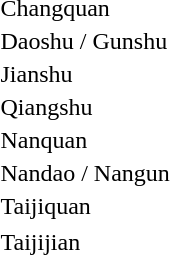<table>
<tr>
<td>Changquan</td>
<td></td>
<td></td>
<td></td>
</tr>
<tr>
<td>Daoshu / Gunshu</td>
<td></td>
<td></td>
<td></td>
</tr>
<tr>
<td>Jianshu</td>
<td></td>
<td></td>
<td></td>
</tr>
<tr>
<td>Qiangshu</td>
<td></td>
<td></td>
<td></td>
</tr>
<tr>
<td>Nanquan</td>
<td></td>
<td></td>
<td></td>
</tr>
<tr>
<td>Nandao / Nangun</td>
<td></td>
<td></td>
<td></td>
</tr>
<tr>
<td>Taijiquan</td>
<td></td>
<td></td>
<td></td>
</tr>
<tr>
</tr>
<tr>
<td>Taijijian</td>
<td></td>
<td></td>
<td></td>
</tr>
</table>
